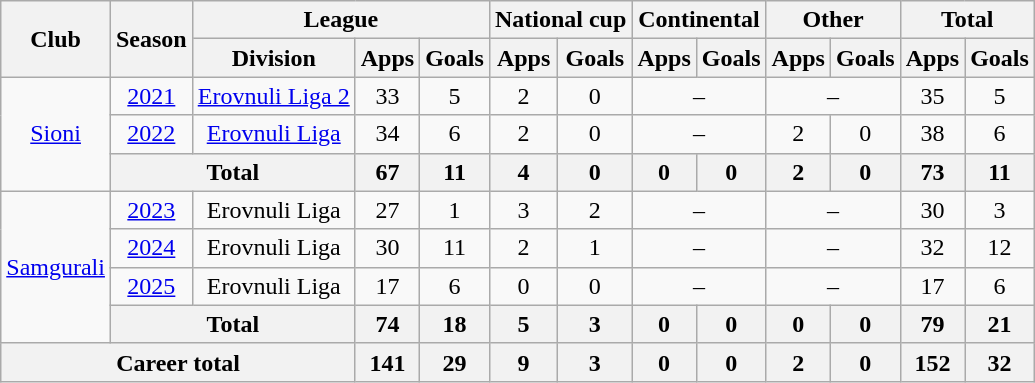<table class="wikitable" style="text-align:center">
<tr>
<th rowspan="2">Club</th>
<th rowspan="2">Season</th>
<th colspan="3">League</th>
<th colspan="2">National cup</th>
<th colspan="2">Continental</th>
<th colspan="2">Other</th>
<th colspan="2">Total</th>
</tr>
<tr>
<th>Division</th>
<th>Apps</th>
<th>Goals</th>
<th>Apps</th>
<th>Goals</th>
<th>Apps</th>
<th>Goals</th>
<th>Apps</th>
<th>Goals</th>
<th>Apps</th>
<th>Goals</th>
</tr>
<tr>
<td rowspan="3"><a href='#'>Sioni</a></td>
<td><a href='#'>2021</a></td>
<td><a href='#'>Erovnuli Liga 2</a></td>
<td>33</td>
<td>5</td>
<td>2</td>
<td>0</td>
<td colspan="2">–</td>
<td colspan="2">–</td>
<td>35</td>
<td>5</td>
</tr>
<tr>
<td><a href='#'>2022</a></td>
<td><a href='#'>Erovnuli Liga</a></td>
<td>34</td>
<td>6</td>
<td>2</td>
<td>0</td>
<td colspan="2">–</td>
<td>2</td>
<td>0</td>
<td>38</td>
<td>6</td>
</tr>
<tr>
<th colspan="2">Total</th>
<th>67</th>
<th>11</th>
<th>4</th>
<th>0</th>
<th>0</th>
<th>0</th>
<th>2</th>
<th>0</th>
<th>73</th>
<th>11</th>
</tr>
<tr>
<td rowspan="4"><a href='#'>Samgurali</a></td>
<td><a href='#'>2023</a></td>
<td>Erovnuli Liga</td>
<td>27</td>
<td>1</td>
<td>3</td>
<td>2</td>
<td colspan="2">–</td>
<td colspan="2">–</td>
<td>30</td>
<td>3</td>
</tr>
<tr>
<td><a href='#'>2024</a></td>
<td>Erovnuli Liga</td>
<td>30</td>
<td>11</td>
<td>2</td>
<td>1</td>
<td colspan="2">–</td>
<td colspan="2">–</td>
<td>32</td>
<td>12</td>
</tr>
<tr>
<td><a href='#'>2025</a></td>
<td>Erovnuli Liga</td>
<td>17</td>
<td>6</td>
<td>0</td>
<td>0</td>
<td colspan="2">–</td>
<td colspan="2">–</td>
<td>17</td>
<td>6</td>
</tr>
<tr>
<th colspan="2">Total</th>
<th>74</th>
<th>18</th>
<th>5</th>
<th>3</th>
<th>0</th>
<th>0</th>
<th>0</th>
<th>0</th>
<th>79</th>
<th>21</th>
</tr>
<tr>
<th colspan="3">Career total</th>
<th>141</th>
<th>29</th>
<th>9</th>
<th>3</th>
<th>0</th>
<th>0</th>
<th>2</th>
<th>0</th>
<th>152</th>
<th>32</th>
</tr>
</table>
